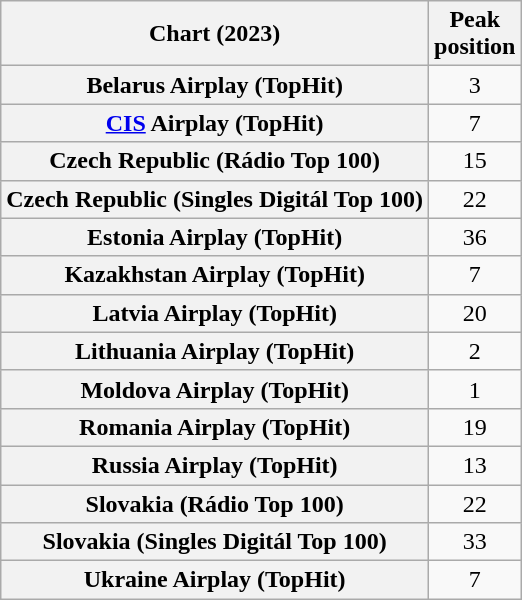<table class="wikitable sortable plainrowheaders" style="text-align:center">
<tr>
<th scope="col">Chart (2023)</th>
<th scope="col">Peak<br>position</th>
</tr>
<tr>
<th scope="row">Belarus Airplay (TopHit)</th>
<td>3</td>
</tr>
<tr>
<th scope="row"><a href='#'>CIS</a> Airplay (TopHit)</th>
<td>7</td>
</tr>
<tr>
<th scope="row">Czech Republic (Rádio Top 100)</th>
<td>15</td>
</tr>
<tr>
<th scope="row">Czech Republic (Singles Digitál Top 100)</th>
<td>22</td>
</tr>
<tr>
<th scope="row">Estonia Airplay (TopHit)</th>
<td>36</td>
</tr>
<tr>
<th scope="row">Kazakhstan Airplay (TopHit)</th>
<td>7</td>
</tr>
<tr>
<th scope="row">Latvia Airplay (TopHit)</th>
<td>20</td>
</tr>
<tr>
<th scope="row">Lithuania Airplay (TopHit)</th>
<td>2</td>
</tr>
<tr>
<th scope="row">Moldova Airplay (TopHit)</th>
<td>1</td>
</tr>
<tr>
<th scope="row">Romania Airplay (TopHit)</th>
<td>19</td>
</tr>
<tr>
<th scope="row">Russia Airplay (TopHit)</th>
<td>13</td>
</tr>
<tr>
<th scope="row">Slovakia (Rádio Top 100)</th>
<td>22</td>
</tr>
<tr>
<th scope="row">Slovakia (Singles Digitál Top 100)</th>
<td>33</td>
</tr>
<tr>
<th scope="row">Ukraine Airplay (TopHit)</th>
<td>7</td>
</tr>
</table>
